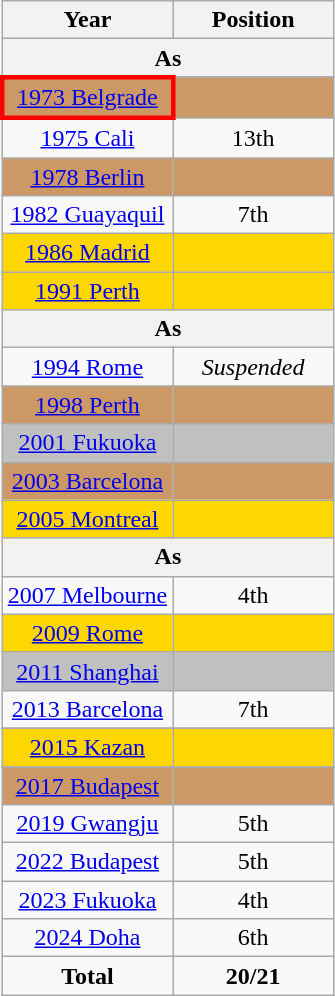<table class="wikitable" style="text-align: center;">
<tr>
<th>Year</th>
<th width="100">Position</th>
</tr>
<tr>
<th colspan=2>As </th>
</tr>
<tr>
</tr>
<tr bgcolor=cc9966>
<td style="border: 3px solid red"> <a href='#'>1973 Belgrade</a></td>
<td></td>
</tr>
<tr>
<td> <a href='#'>1975 Cali</a></td>
<td>13th</td>
</tr>
<tr bgcolor=cc9966>
<td> <a href='#'>1978 Berlin</a></td>
<td></td>
</tr>
<tr>
<td> <a href='#'>1982 Guayaquil</a></td>
<td>7th</td>
</tr>
<tr bgcolor=gold>
<td> <a href='#'>1986 Madrid</a></td>
<td></td>
</tr>
<tr bgcolor=gold>
<td> <a href='#'>1991 Perth</a></td>
<td></td>
</tr>
<tr>
<th colspan=2>As <strong></strong></th>
</tr>
<tr>
<td> <a href='#'>1994 Rome</a></td>
<td><em>Suspended</em></td>
</tr>
<tr bgcolor=cc9966>
<td> <a href='#'>1998 Perth</a></td>
<td></td>
</tr>
<tr bgcolor=silver>
<td> <a href='#'>2001 Fukuoka</a></td>
<td></td>
</tr>
<tr bgcolor=cc9966>
<td> <a href='#'>2003 Barcelona</a></td>
<td></td>
</tr>
<tr bgcolor=gold>
<td> <a href='#'>2005 Montreal</a></td>
<td></td>
</tr>
<tr>
<th colspan=2>As </th>
</tr>
<tr>
<td> <a href='#'>2007 Melbourne</a></td>
<td>4th</td>
</tr>
<tr bgcolor=gold>
<td> <a href='#'>2009 Rome</a></td>
<td></td>
</tr>
<tr bgcolor=silver>
<td> <a href='#'>2011 Shanghai</a></td>
<td></td>
</tr>
<tr>
<td> <a href='#'>2013 Barcelona</a></td>
<td>7th</td>
</tr>
<tr>
</tr>
<tr bgcolor=gold>
<td> <a href='#'>2015 Kazan</a></td>
<td></td>
</tr>
<tr>
</tr>
<tr bgcolor=cc9966>
<td> <a href='#'>2017 Budapest</a></td>
<td></td>
</tr>
<tr>
<td> <a href='#'>2019 Gwangju</a></td>
<td>5th</td>
</tr>
<tr>
<td> <a href='#'>2022 Budapest</a></td>
<td>5th</td>
</tr>
<tr>
<td> <a href='#'>2023 Fukuoka</a></td>
<td>4th</td>
</tr>
<tr>
<td> <a href='#'>2024 Doha</a></td>
<td>6th</td>
</tr>
<tr>
<td><strong>Total</strong></td>
<td><strong>20/21</strong></td>
</tr>
</table>
